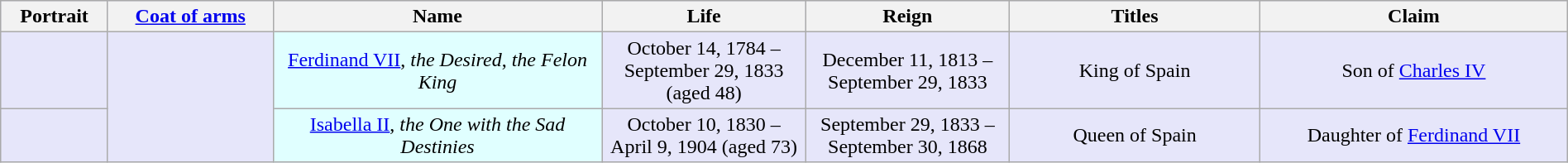<table style="text-align:center; background:#E6E6FA; width:100%" class="wikitable">
<tr>
<th>Portrait</th>
<th><a href='#'>Coat of arms</a></th>
<th width=21%>Name</th>
<th width=13%>Life</th>
<th width=13%>Reign</th>
<th width=16%>Titles</th>
<th>Claim</th>
</tr>
<tr>
<td></td>
<td rowspan="2"></td>
<td bgcolor=#E0FFFF><a href='#'>Ferdinand VII</a>, <em>the Desired</em>, <em>the Felon King</em><br></td>
<td>October 14, 1784 – September 29, 1833 (aged 48)</td>
<td>December 11, 1813 – September 29, 1833</td>
<td>King of Spain</td>
<td>Son of <a href='#'>Charles IV</a></td>
</tr>
<tr>
<td></td>
<td bgcolor=#E0FFFF><a href='#'>Isabella II</a>, <em>the One with the Sad Destinies</em><br></td>
<td>October 10, 1830 – April 9, 1904 (aged 73)</td>
<td>September 29, 1833 – September 30, 1868</td>
<td>Queen of Spain</td>
<td>Daughter of <a href='#'>Ferdinand VII</a></td>
</tr>
</table>
